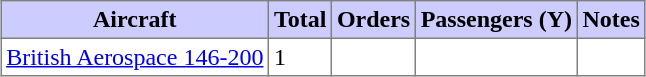<table class="toccolours" border="1" cellpadding="3" style="margin:1em auto; border-collapse:collapse">
<tr bgcolor=#ccccff>
<th>Aircraft</th>
<th>Total</th>
<th>Orders</th>
<th>Passengers (Y)</th>
<th>Notes</th>
</tr>
<tr>
<td><a href='#'>British Aerospace 146-200</a></td>
<td>1</td>
<td></td>
<td></td>
<td></td>
</tr>
</table>
